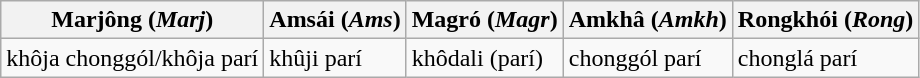<table class="wikitable">
<tr>
<th>Marjông (<em>Marj</em>)</th>
<th>Amsái (<em>Ams</em>)</th>
<th>Magró (<em>Magr</em>)</th>
<th>Amkhâ (<em>Amkh</em>)</th>
<th>Rongkhói (<em>Rong</em>)</th>
</tr>
<tr>
<td>khôja chonggól/khôja parí</td>
<td>khûji parí</td>
<td>khôdali (parí)</td>
<td>chonggól parí</td>
<td>chonglá parí</td>
</tr>
</table>
